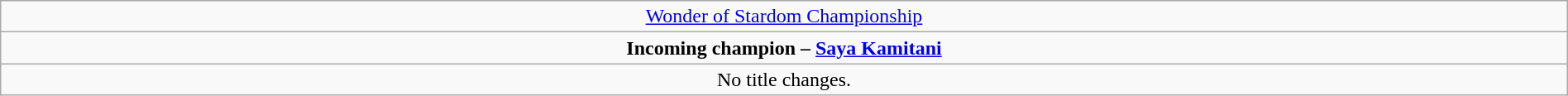<table class="wikitable" style="text-align:center; width:100%;">
<tr>
<td style="text-align: center;"><a href='#'>Wonder of Stardom Championship</a></td>
</tr>
<tr>
<td style="text-align: center;"><strong>Incoming champion – <a href='#'>Saya Kamitani</a></strong></td>
</tr>
<tr>
<td>No title changes.</td>
</tr>
</table>
